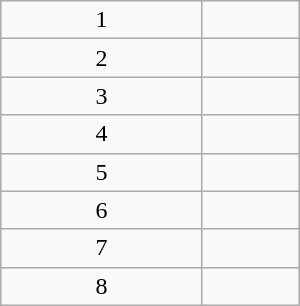<table class="wikitable" style="width:200px;">
<tr>
<td align=center>1</td>
<td></td>
</tr>
<tr>
<td align=center>2</td>
<td></td>
</tr>
<tr>
<td align=center>3</td>
<td></td>
</tr>
<tr>
<td align=center>4</td>
<td></td>
</tr>
<tr>
<td align=center>5</td>
<td></td>
</tr>
<tr>
<td align=center>6</td>
<td></td>
</tr>
<tr>
<td align=center>7</td>
<td></td>
</tr>
<tr>
<td align=center>8</td>
<td></td>
</tr>
</table>
